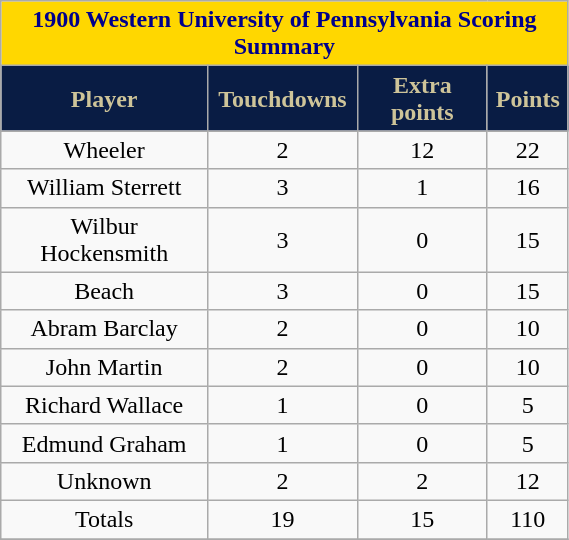<table class="wikitable" width="30%">
<tr>
<th colspan="10" style="background:gold; color:darkblue; text-align: center;"><strong>1900 Western University of Pennsylvania Scoring Summary</strong></th>
</tr>
<tr align="center"  style="background:#091C44;color:#CEC499;">
<td><strong>Player</strong></td>
<td><strong>Touchdowns</strong></td>
<td><strong>Extra points</strong></td>
<td><strong>Points</strong></td>
</tr>
<tr align="center" bgcolor="">
<td>Wheeler</td>
<td>2</td>
<td>12</td>
<td>22</td>
</tr>
<tr align="center" bgcolor="">
<td>William Sterrett</td>
<td>3</td>
<td>1</td>
<td>16</td>
</tr>
<tr align="center" bgcolor="">
<td>Wilbur Hockensmith</td>
<td>3</td>
<td>0</td>
<td>15</td>
</tr>
<tr align="center" bgcolor="">
<td>Beach</td>
<td>3</td>
<td>0</td>
<td>15</td>
</tr>
<tr align="center" bgcolor="">
<td>Abram Barclay</td>
<td>2</td>
<td>0</td>
<td>10</td>
</tr>
<tr align="center" bgcolor="">
<td>John Martin</td>
<td>2</td>
<td>0</td>
<td>10</td>
</tr>
<tr align="center" bgcolor="">
<td>Richard Wallace</td>
<td>1</td>
<td>0</td>
<td>5</td>
</tr>
<tr align="center" bgcolor="">
<td>Edmund Graham</td>
<td>1</td>
<td>0</td>
<td>5</td>
</tr>
<tr align="center" bgcolor="">
<td>Unknown</td>
<td>2</td>
<td>2</td>
<td>12</td>
</tr>
<tr align="center" bgcolor="">
<td>Totals</td>
<td>19</td>
<td>15</td>
<td>110</td>
</tr>
<tr align="center" bgcolor="">
</tr>
</table>
